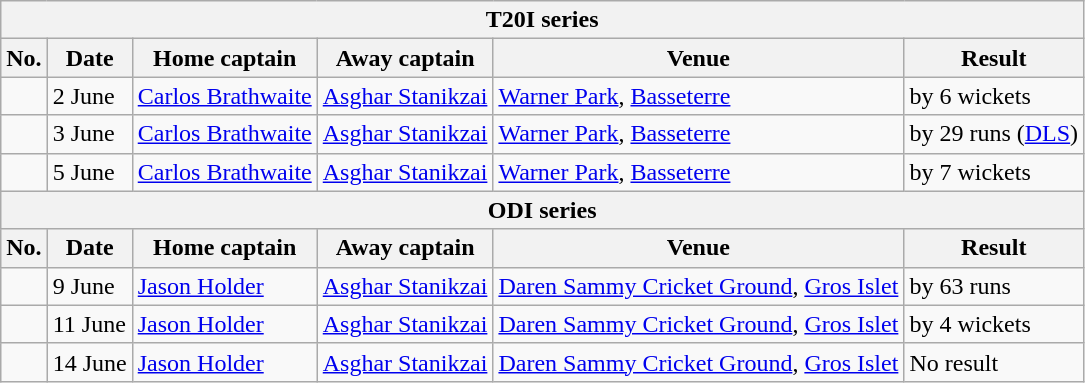<table class="wikitable">
<tr>
<th colspan="6">T20I series</th>
</tr>
<tr>
<th>No.</th>
<th>Date</th>
<th>Home captain</th>
<th>Away captain</th>
<th>Venue</th>
<th>Result</th>
</tr>
<tr>
<td></td>
<td>2 June</td>
<td><a href='#'>Carlos Brathwaite</a></td>
<td><a href='#'>Asghar Stanikzai</a></td>
<td><a href='#'>Warner Park</a>, <a href='#'>Basseterre</a></td>
<td> by 6 wickets</td>
</tr>
<tr>
<td></td>
<td>3 June</td>
<td><a href='#'>Carlos Brathwaite</a></td>
<td><a href='#'>Asghar Stanikzai</a></td>
<td><a href='#'>Warner Park</a>, <a href='#'>Basseterre</a></td>
<td> by 29 runs (<a href='#'>DLS</a>)</td>
</tr>
<tr>
<td></td>
<td>5 June</td>
<td><a href='#'>Carlos Brathwaite</a></td>
<td><a href='#'>Asghar Stanikzai</a></td>
<td><a href='#'>Warner Park</a>, <a href='#'>Basseterre</a></td>
<td> by 7 wickets</td>
</tr>
<tr>
<th colspan="6">ODI series</th>
</tr>
<tr>
<th>No.</th>
<th>Date</th>
<th>Home captain</th>
<th>Away captain</th>
<th>Venue</th>
<th>Result</th>
</tr>
<tr>
<td></td>
<td>9 June</td>
<td><a href='#'>Jason Holder</a></td>
<td><a href='#'>Asghar Stanikzai</a></td>
<td><a href='#'>Daren Sammy Cricket Ground</a>, <a href='#'>Gros Islet</a></td>
<td> by 63 runs</td>
</tr>
<tr>
<td></td>
<td>11 June</td>
<td><a href='#'>Jason Holder</a></td>
<td><a href='#'>Asghar Stanikzai</a></td>
<td><a href='#'>Daren Sammy Cricket Ground</a>, <a href='#'>Gros Islet</a></td>
<td> by 4 wickets</td>
</tr>
<tr>
<td></td>
<td>14 June</td>
<td><a href='#'>Jason Holder</a></td>
<td><a href='#'>Asghar Stanikzai</a></td>
<td><a href='#'>Daren Sammy Cricket Ground</a>, <a href='#'>Gros Islet</a></td>
<td>No result</td>
</tr>
</table>
